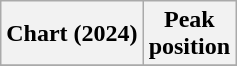<table class="wikitable sortable plainrowheaders" style="text-align:center">
<tr>
<th scope="col">Chart (2024)</th>
<th scope="col">Peak<br>position</th>
</tr>
<tr>
</tr>
</table>
